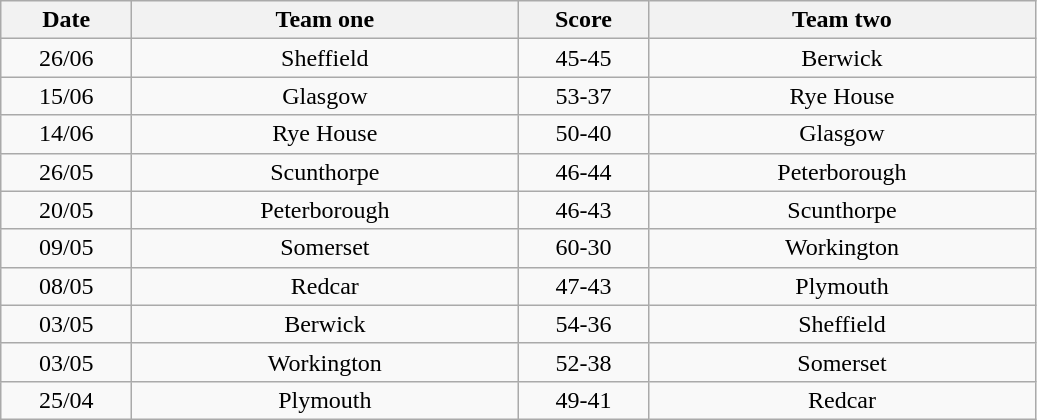<table class="wikitable" style="text-align: center">
<tr>
<th width=80>Date</th>
<th width=250>Team one</th>
<th width=80>Score</th>
<th width=250>Team two</th>
</tr>
<tr>
<td>26/06</td>
<td>Sheffield</td>
<td>45-45</td>
<td>Berwick</td>
</tr>
<tr>
<td>15/06</td>
<td>Glasgow</td>
<td>53-37</td>
<td>Rye House</td>
</tr>
<tr>
<td>14/06</td>
<td>Rye House</td>
<td>50-40</td>
<td>Glasgow</td>
</tr>
<tr>
<td>26/05</td>
<td>Scunthorpe</td>
<td>46-44</td>
<td>Peterborough</td>
</tr>
<tr>
<td>20/05</td>
<td>Peterborough</td>
<td>46-43</td>
<td>Scunthorpe</td>
</tr>
<tr>
<td>09/05</td>
<td>Somerset</td>
<td>60-30</td>
<td>Workington</td>
</tr>
<tr>
<td>08/05</td>
<td>Redcar</td>
<td>47-43</td>
<td>Plymouth</td>
</tr>
<tr>
<td>03/05</td>
<td>Berwick</td>
<td>54-36</td>
<td>Sheffield</td>
</tr>
<tr>
<td>03/05</td>
<td>Workington</td>
<td>52-38</td>
<td>Somerset</td>
</tr>
<tr>
<td>25/04</td>
<td>Plymouth</td>
<td>49-41</td>
<td>Redcar</td>
</tr>
</table>
